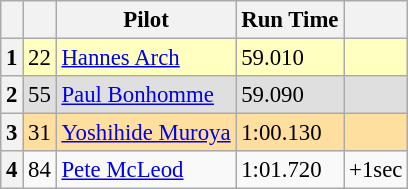<table class="wikitable" style="font-size: 95%;">
<tr>
<th></th>
<th></th>
<th>Pilot</th>
<th>Run Time</th>
<th></th>
</tr>
<tr>
<th>1</th>
<td style="background:#ffffbf;">22</td>
<td style="background:#ffffbf;"> <a href='#'>Hannes Arch</a></td>
<td style="background:#ffffbf;">59.010</td>
<td style="background:#ffffbf;"></td>
</tr>
<tr>
<th>2</th>
<td style="background:#dfdfdf;">55</td>
<td style="background:#dfdfdf;"> <a href='#'>Paul Bonhomme</a></td>
<td style="background:#dfdfdf;">59.090</td>
<td style="background:#dfdfdf;"></td>
</tr>
<tr>
<th>3</th>
<td style="background:#ffdf9f;">31</td>
<td style="background:#ffdf9f;"> <a href='#'>Yoshihide Muroya</a></td>
<td style="background:#ffdf9f;">1:00.130</td>
<td style="background:#ffdf9f;"></td>
</tr>
<tr>
<th>4</th>
<td>84</td>
<td> <a href='#'>Pete McLeod</a></td>
<td>1:01.720</td>
<td>+1sec</td>
</tr>
</table>
